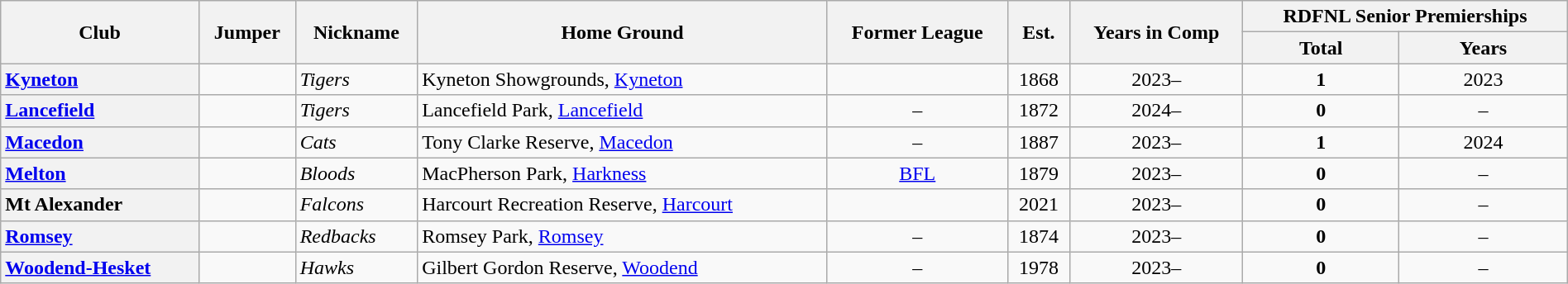<table class="wikitable sortable" style="width:100%">
<tr>
<th rowspan="2">Club</th>
<th rowspan="2">Jumper</th>
<th rowspan="2">Nickname</th>
<th rowspan="2">Home Ground</th>
<th rowspan="2">Former League</th>
<th rowspan="2">Est.</th>
<th rowspan="2">Years in Comp</th>
<th colspan="2">RDFNL Senior Premierships</th>
</tr>
<tr>
<th>Total</th>
<th>Years</th>
</tr>
<tr>
<th style="text-align:left"><a href='#'>Kyneton</a></th>
<td></td>
<td><em>Tigers</em></td>
<td>Kyneton Showgrounds, <a href='#'>Kyneton</a></td>
<td align="center"></td>
<td align="center">1868</td>
<td align="center">2023–</td>
<td align="center"><strong>1</strong></td>
<td align="center">2023</td>
</tr>
<tr>
<th style="text-align:left"><a href='#'>Lancefield</a></th>
<td></td>
<td><em>Tigers</em></td>
<td>Lancefield Park, <a href='#'>Lancefield</a></td>
<td align="center">–</td>
<td align="center">1872</td>
<td align="center">2024–</td>
<td align="center"><strong>0</strong></td>
<td align="center">–</td>
</tr>
<tr>
<th style="text-align:left"><a href='#'>Macedon</a></th>
<td></td>
<td><em>Cats</em></td>
<td>Tony Clarke Reserve, <a href='#'>Macedon</a></td>
<td align="center">–</td>
<td align="center">1887</td>
<td align="center">2023–</td>
<td align="center"><strong>1</strong></td>
<td align="center">2024</td>
</tr>
<tr>
<th style="text-align:left"><a href='#'>Melton</a></th>
<td></td>
<td><em>Bloods</em></td>
<td>MacPherson Park, <a href='#'>Harkness</a></td>
<td align="center"><a href='#'>BFL</a></td>
<td align="center">1879</td>
<td align="center">2023–</td>
<td align="center"><strong>0</strong></td>
<td align="center">–</td>
</tr>
<tr>
<th style="text-align:left">Mt Alexander</th>
<td></td>
<td><em>Falcons</em></td>
<td>Harcourt Recreation Reserve, <a href='#'>Harcourt</a></td>
<td align="center"></td>
<td align="center">2021</td>
<td align="center">2023–</td>
<td align="center"><strong>0</strong></td>
<td align="center">–</td>
</tr>
<tr>
<th style="text-align:left"><a href='#'>Romsey</a></th>
<td></td>
<td><em>Redbacks</em></td>
<td>Romsey Park, <a href='#'>Romsey</a></td>
<td align="center">–</td>
<td align="center">1874</td>
<td align="center">2023–</td>
<td align="center"><strong>0</strong></td>
<td align="center">–</td>
</tr>
<tr>
<th style="text-align:left"><a href='#'>Woodend-Hesket</a></th>
<td></td>
<td><em>Hawks</em></td>
<td>Gilbert Gordon Reserve, <a href='#'>Woodend</a></td>
<td align="center">–</td>
<td align="center">1978</td>
<td align="center">2023–</td>
<td align="center"><strong>0</strong></td>
<td align="center">–</td>
</tr>
</table>
